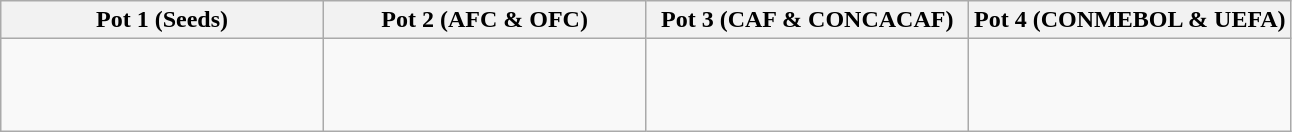<table class="wikitable" style="text-align:left;">
<tr>
<th width=25%>Pot 1 (Seeds)</th>
<th width=25%>Pot 2 (AFC & OFC)</th>
<th width=25%>Pot 3 (CAF & CONCACAF)</th>
<th width=25%>Pot 4 (CONMEBOL & UEFA)</th>
</tr>
<tr>
<td> <br> <br><br></td>
<td><br><br><br></td>
<td><br><br><br></td>
<td><br><br><br></td>
</tr>
</table>
